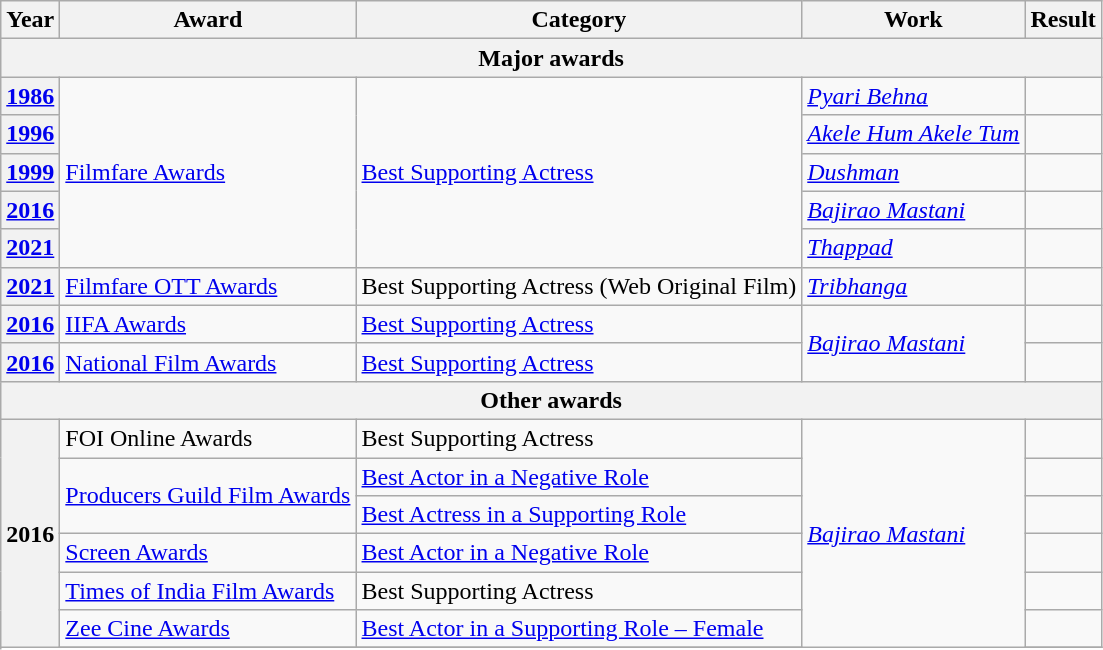<table class="wikitable sortable">
<tr>
<th>Year</th>
<th>Award</th>
<th>Category</th>
<th>Work</th>
<th>Result</th>
</tr>
<tr>
<th colspan="5">Major awards</th>
</tr>
<tr>
<th><a href='#'>1986</a></th>
<td rowspan="5"><a href='#'>Filmfare Awards</a></td>
<td rowspan="5"><a href='#'>Best Supporting Actress</a></td>
<td><em><a href='#'>Pyari Behna</a></em></td>
<td></td>
</tr>
<tr>
<th><a href='#'>1996</a></th>
<td><em><a href='#'>Akele Hum Akele Tum</a></em></td>
<td></td>
</tr>
<tr>
<th><a href='#'>1999</a></th>
<td><em><a href='#'>Dushman</a></em></td>
<td></td>
</tr>
<tr>
<th><a href='#'>2016</a></th>
<td><em><a href='#'>Bajirao Mastani</a></em></td>
<td></td>
</tr>
<tr>
<th><a href='#'>2021</a></th>
<td><em><a href='#'>Thappad</a></em></td>
<td></td>
</tr>
<tr>
<th><a href='#'>2021</a></th>
<td><a href='#'>Filmfare OTT Awards</a></td>
<td>Best Supporting Actress (Web Original Film)</td>
<td><em><a href='#'>Tribhanga</a></em></td>
<td></td>
</tr>
<tr>
<th><a href='#'>2016</a></th>
<td><a href='#'>IIFA Awards</a></td>
<td><a href='#'>Best Supporting Actress</a></td>
<td rowspan="2"><em><a href='#'>Bajirao Mastani</a></em></td>
<td></td>
</tr>
<tr>
<th><a href='#'>2016</a></th>
<td><a href='#'>National Film Awards</a></td>
<td><a href='#'>Best Supporting Actress</a></td>
<td></td>
</tr>
<tr>
<th colspan="5">Other awards</th>
</tr>
<tr>
<th rowspan="7">2016</th>
<td>FOI Online Awards</td>
<td>Best Supporting Actress</td>
<td rowspan="7"><em><a href='#'>Bajirao Mastani</a></em></td>
<td></td>
</tr>
<tr>
<td rowspan="2"><a href='#'>Producers Guild Film Awards</a></td>
<td><a href='#'>Best Actor in a Negative Role</a></td>
<td></td>
</tr>
<tr>
<td><a href='#'>Best Actress in a Supporting Role</a></td>
<td></td>
</tr>
<tr>
<td><a href='#'>Screen Awards</a></td>
<td><a href='#'>Best Actor in a Negative Role</a></td>
<td></td>
</tr>
<tr>
<td><a href='#'>Times of India Film Awards</a></td>
<td>Best Supporting Actress</td>
<td></td>
</tr>
<tr>
<td><a href='#'>Zee Cine Awards</a></td>
<td><a href='#'>Best Actor in a Supporting Role – Female</a></td>
<td></td>
</tr>
<tr>
</tr>
</table>
